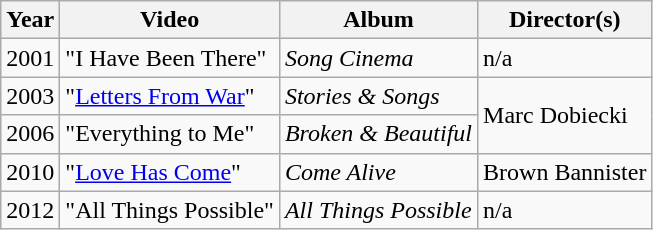<table class="wikitable">
<tr>
<th>Year</th>
<th>Video</th>
<th>Album</th>
<th>Director(s)</th>
</tr>
<tr>
<td>2001</td>
<td>"I Have Been There"</td>
<td><em>Song Cinema</em></td>
<td>n/a</td>
</tr>
<tr>
<td>2003</td>
<td>"<a href='#'>Letters From War</a>"</td>
<td><em>Stories & Songs</em></td>
<td rowspan=2>Marc Dobiecki</td>
</tr>
<tr>
<td>2006</td>
<td>"Everything to Me"</td>
<td><em>Broken & Beautiful</em></td>
</tr>
<tr>
<td>2010</td>
<td>"<a href='#'>Love Has Come</a>"</td>
<td><em>Come Alive</em></td>
<td>Brown Bannister</td>
</tr>
<tr>
<td>2012</td>
<td>"All Things Possible"</td>
<td><em>All Things Possible</em></td>
<td>n/a</td>
</tr>
</table>
